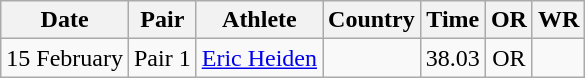<table class="wikitable" style="text-align:center">
<tr>
<th>Date</th>
<th>Pair</th>
<th>Athlete</th>
<th>Country</th>
<th>Time</th>
<th>OR</th>
<th>WR</th>
</tr>
<tr>
<td>15 February</td>
<td>Pair 1</td>
<td><a href='#'>Eric Heiden</a></td>
<td></td>
<td>38.03</td>
<td>OR</td>
<td></td>
</tr>
</table>
